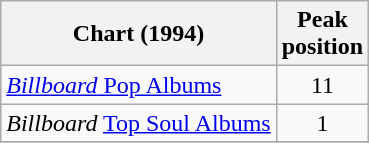<table class="wikitable">
<tr>
<th>Chart (1994)</th>
<th>Peak<br>position</th>
</tr>
<tr>
<td><a href='#'><em>Billboard</em> Pop Albums</a></td>
<td align=center>11</td>
</tr>
<tr>
<td><em>Billboard</em> <a href='#'>Top Soul Albums</a></td>
<td align=center>1</td>
</tr>
<tr>
</tr>
</table>
